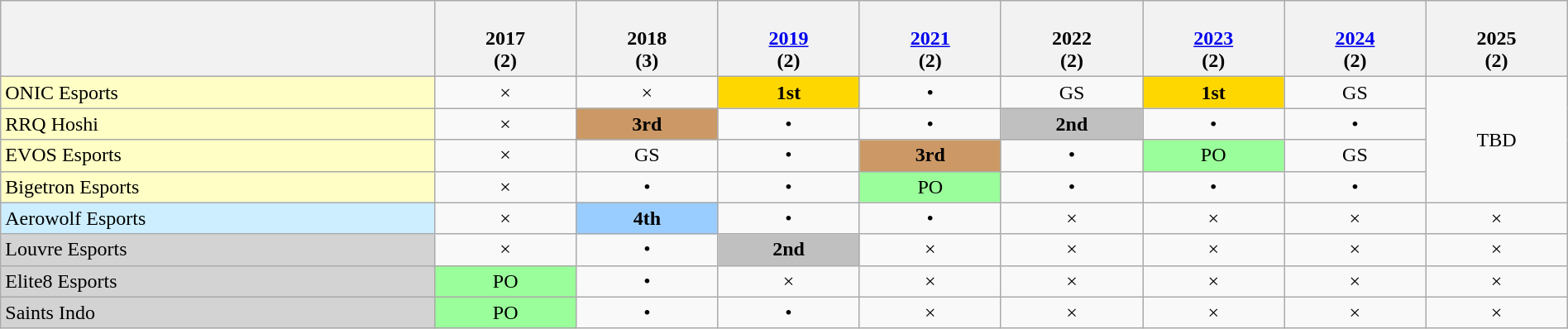<table class="wikitable sortable" style="text-align: center; width:100%">
<tr>
<th></th>
<th><br>2017 <br> (2)</th>
<th><br>2018 <br> (3)</th>
<th><br><a href='#'>2019</a><br> (2)</th>
<th><br><a href='#'>2021</a><br> (2)</th>
<th><br>2022 <br> (2)</th>
<th><br><a href='#'>2023</a><br> (2)</th>
<th><br><a href='#'>2024</a><br> (2)</th>
<th><br>2025 <br> (2)</th>
</tr>
<tr>
<td style="background:#FFFFC5" align="left"> ONIC Esports</td>
<td>×</td>
<td>×</td>
<td style="background:gold"><strong>1st</strong></td>
<td>•</td>
<td>GS</td>
<td style="background:gold"><strong>1st</strong></td>
<td>GS</td>
<td rowspan="4">TBD</td>
</tr>
<tr>
<td style="background:#FFFFC5" align="left"> RRQ Hoshi</td>
<td>×</td>
<td style="background:#c96"><strong>3rd</strong></td>
<td>•</td>
<td>•</td>
<td style="background:silver"><strong>2nd</strong></td>
<td>•</td>
<td>•</td>
</tr>
<tr>
<td style="background:#FFFFC5" align="left"> EVOS Esports</td>
<td>×</td>
<td>GS</td>
<td>•</td>
<td style="background:#c96"><strong>3rd</strong></td>
<td>•</td>
<td style="background:#9aff9a">PO</td>
<td>GS</td>
</tr>
<tr>
<td style="background:#FFFFC5" align="left"> Bigetron Esports</td>
<td>×</td>
<td>•</td>
<td>•</td>
<td style="background:#9aff9a">PO</td>
<td>•</td>
<td>•</td>
<td>•</td>
</tr>
<tr>
<td style="background:#CCEEFF" align="left"> Aerowolf Esports</td>
<td>×</td>
<td style="background:#9acdff"><strong>4th</strong></td>
<td>•</td>
<td>•</td>
<td>×</td>
<td>×</td>
<td>×</td>
<td>×</td>
</tr>
<tr>
<td style="background:#D3D3D3" align="left"> Louvre Esports</td>
<td>×</td>
<td>•</td>
<td style="background:silver"><strong>2nd</strong></td>
<td>×</td>
<td>×</td>
<td>×</td>
<td>×</td>
<td>×</td>
</tr>
<tr>
<td style="background:#D3D3D3" align="left"> Elite8 Esports</td>
<td style="background:#9aff9a">PO</td>
<td>•</td>
<td>×</td>
<td>×</td>
<td>×</td>
<td>×</td>
<td>×</td>
<td>×</td>
</tr>
<tr>
<td style="background:#D3D3D3" align="left"> Saints Indo</td>
<td style="background:#9aff9a">PO</td>
<td>•</td>
<td>•</td>
<td>×</td>
<td>×</td>
<td>×</td>
<td>×</td>
<td>×</td>
</tr>
</table>
